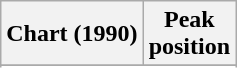<table class="wikitable sortable">
<tr>
<th align="left">Chart (1990)</th>
<th align="center">Peak<br>position</th>
</tr>
<tr>
</tr>
<tr>
</tr>
</table>
